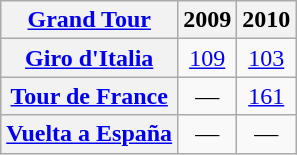<table class="wikitable plainrowheaders">
<tr>
<th scope="col"><a href='#'>Grand Tour</a></th>
<th scope="col">2009</th>
<th scope="col">2010</th>
</tr>
<tr style="text-align:center;">
<th scope="row"> <a href='#'>Giro d'Italia</a></th>
<td style="text-align:center;"><a href='#'>109</a></td>
<td style="text-align:center;"><a href='#'>103</a></td>
</tr>
<tr style="text-align:center;">
<th scope="row"> <a href='#'>Tour de France</a></th>
<td>—</td>
<td style="text-align:center;"><a href='#'>161</a></td>
</tr>
<tr style="text-align:center;">
<th scope="row"> <a href='#'>Vuelta a España</a></th>
<td>—</td>
<td>—</td>
</tr>
</table>
